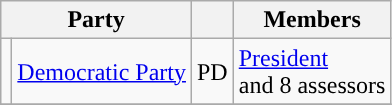<table class="wikitable">
<tr>
<th colspan=2>Party</th>
<th></th>
<th>Members</th>
</tr>
<tr>
<td style="background:"></td>
<td><a href='#'>Democratic Party</a></td>
<td>PD</td>
<td><a href='#'>President</a> <br>and 8 assessors</td>
</tr>
<tr>
</tr>
</table>
